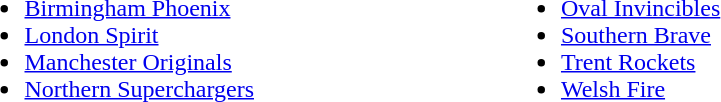<table width=50%>
<tr>
<td><br><ul><li><a href='#'>Birmingham Phoenix</a></li><li><a href='#'>London Spirit</a> </li><li><a href='#'>Manchester Originals</a></li><li><a href='#'>Northern Superchargers</a> </li></ul></td>
<td><br><ul><li><a href='#'>Oval Invincibles</a></li><li><a href='#'>Southern Brave</a></li><li><a href='#'>Trent Rockets</a> </li><li><a href='#'>Welsh Fire</a> </li></ul></td>
</tr>
</table>
